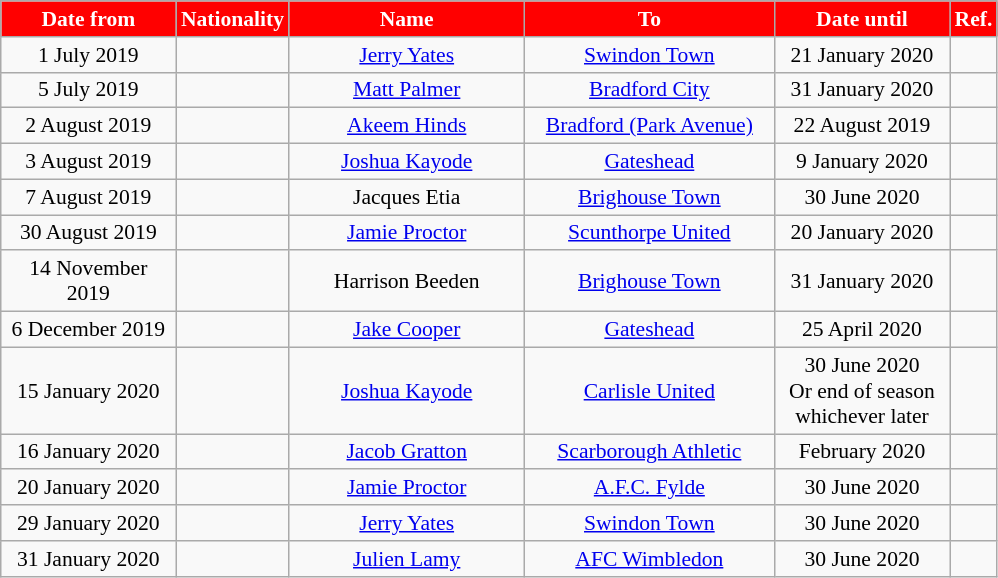<table class="wikitable"  style="text-align:center; font-size:90%; ">
<tr>
<th style="background:#FF0000; color:white; width:110px;">Date from</th>
<th style="background:#FF0000; color:white; width:50px;">Nationality</th>
<th style="background:#FF0000; color:white; width:150px;">Name</th>
<th style="background:#FF0000; color:white; width:160px;">To</th>
<th style="background:#FF0000; color:white; width:110px;">Date until</th>
<th style="background:#FF0000; color:white; width:25px;">Ref.</th>
</tr>
<tr>
<td>1 July 2019</td>
<td></td>
<td><a href='#'>Jerry Yates</a></td>
<td> <a href='#'>Swindon Town</a></td>
<td>21 January 2020</td>
<td></td>
</tr>
<tr>
<td>5 July 2019</td>
<td></td>
<td><a href='#'>Matt Palmer</a></td>
<td> <a href='#'>Bradford City</a></td>
<td>31 January 2020</td>
<td></td>
</tr>
<tr>
<td>2 August 2019</td>
<td></td>
<td><a href='#'>Akeem Hinds</a></td>
<td> <a href='#'>Bradford (Park Avenue)</a></td>
<td>22 August 2019</td>
<td></td>
</tr>
<tr>
<td>3 August 2019</td>
<td></td>
<td><a href='#'>Joshua Kayode</a></td>
<td> <a href='#'>Gateshead</a></td>
<td>9 January 2020</td>
<td></td>
</tr>
<tr>
<td>7 August 2019</td>
<td></td>
<td>Jacques Etia</td>
<td> <a href='#'>Brighouse Town</a></td>
<td>30 June 2020</td>
<td></td>
</tr>
<tr>
<td>30 August 2019</td>
<td></td>
<td><a href='#'>Jamie Proctor</a></td>
<td> <a href='#'>Scunthorpe United</a></td>
<td>20 January 2020</td>
<td></td>
</tr>
<tr>
<td>14 November 2019</td>
<td></td>
<td>Harrison Beeden</td>
<td> <a href='#'>Brighouse Town</a></td>
<td>31 January 2020</td>
<td></td>
</tr>
<tr>
<td>6 December 2019</td>
<td></td>
<td><a href='#'>Jake Cooper</a></td>
<td> <a href='#'>Gateshead</a></td>
<td>25 April 2020</td>
<td></td>
</tr>
<tr>
<td>15 January 2020</td>
<td></td>
<td><a href='#'>Joshua Kayode</a></td>
<td> <a href='#'>Carlisle United</a></td>
<td>30 June 2020<br>Or end of season<br>whichever later</td>
<td></td>
</tr>
<tr>
<td>16 January 2020</td>
<td></td>
<td><a href='#'>Jacob Gratton</a></td>
<td> <a href='#'>Scarborough Athletic</a></td>
<td>February 2020</td>
<td></td>
</tr>
<tr>
<td>20 January 2020</td>
<td></td>
<td><a href='#'>Jamie Proctor</a></td>
<td> <a href='#'>A.F.C. Fylde</a></td>
<td>30 June 2020</td>
<td></td>
</tr>
<tr>
<td>29 January 2020</td>
<td></td>
<td><a href='#'>Jerry Yates</a></td>
<td> <a href='#'>Swindon Town</a></td>
<td>30 June 2020</td>
<td></td>
</tr>
<tr>
<td>31 January 2020</td>
<td></td>
<td><a href='#'>Julien Lamy</a></td>
<td> <a href='#'>AFC Wimbledon</a></td>
<td>30 June 2020</td>
<td></td>
</tr>
</table>
